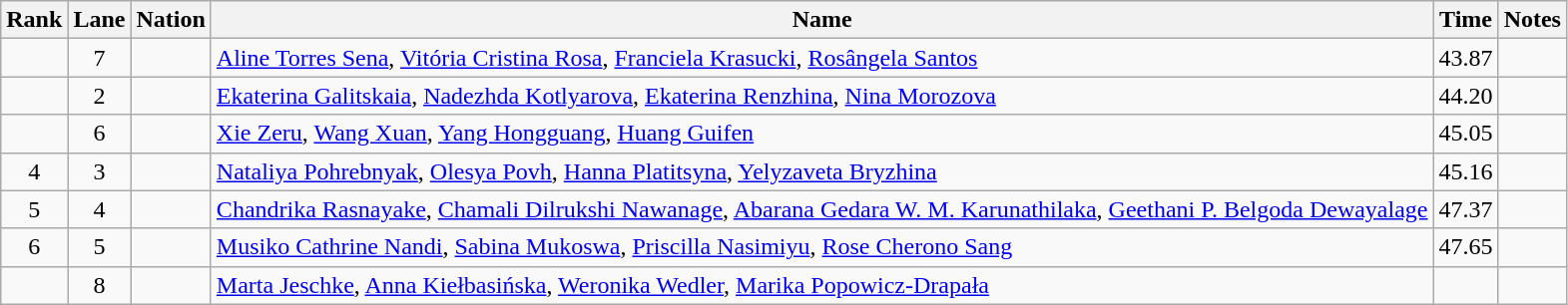<table class="wikitable sortable" style="text-align:center">
<tr>
<th>Rank</th>
<th>Lane</th>
<th>Nation</th>
<th>Name</th>
<th>Time</th>
<th>Notes</th>
</tr>
<tr>
<td></td>
<td>7</td>
<td align=left></td>
<td align=left><a href='#'>Aline Torres Sena</a>, <a href='#'>Vitória Cristina Rosa</a>, <a href='#'>Franciela Krasucki</a>, <a href='#'>Rosângela Santos</a></td>
<td>43.87</td>
<td></td>
</tr>
<tr>
<td></td>
<td>2</td>
<td align=left></td>
<td align=left><a href='#'>Ekaterina Galitskaia</a>, <a href='#'>Nadezhda Kotlyarova</a>, <a href='#'>Ekaterina Renzhina</a>, <a href='#'>Nina Morozova</a></td>
<td>44.20</td>
<td></td>
</tr>
<tr>
<td></td>
<td>6</td>
<td align=left></td>
<td align=left><a href='#'>Xie Zeru</a>, <a href='#'>Wang Xuan</a>, <a href='#'>Yang Hongguang</a>, <a href='#'>Huang Guifen</a></td>
<td>45.05</td>
<td></td>
</tr>
<tr>
<td>4</td>
<td>3</td>
<td align=left></td>
<td align=left><a href='#'>Nataliya Pohrebnyak</a>, <a href='#'>Olesya Povh</a>, <a href='#'>Hanna Platitsyna</a>, <a href='#'>Yelyzaveta Bryzhina</a></td>
<td>45.16</td>
<td></td>
</tr>
<tr>
<td>5</td>
<td>4</td>
<td align=left></td>
<td align=left><a href='#'>Chandrika Rasnayake</a>, <a href='#'>Chamali Dilrukshi Nawanage</a>, <a href='#'>Abarana Gedara W. M. Karunathilaka</a>, <a href='#'>Geethani P. Belgoda Dewayalage</a></td>
<td>47.37</td>
<td></td>
</tr>
<tr>
<td>6</td>
<td>5</td>
<td align=left></td>
<td align=left><a href='#'>Musiko Cathrine Nandi</a>, <a href='#'>Sabina Mukoswa</a>, <a href='#'>Priscilla Nasimiyu</a>, <a href='#'>Rose Cherono Sang</a></td>
<td>47.65</td>
<td></td>
</tr>
<tr>
<td></td>
<td>8</td>
<td align=left></td>
<td align=left><a href='#'>Marta Jeschke</a>, <a href='#'>Anna Kiełbasińska</a>, <a href='#'>Weronika Wedler</a>, <a href='#'>Marika Popowicz-Drapała</a></td>
<td></td>
<td></td>
</tr>
</table>
